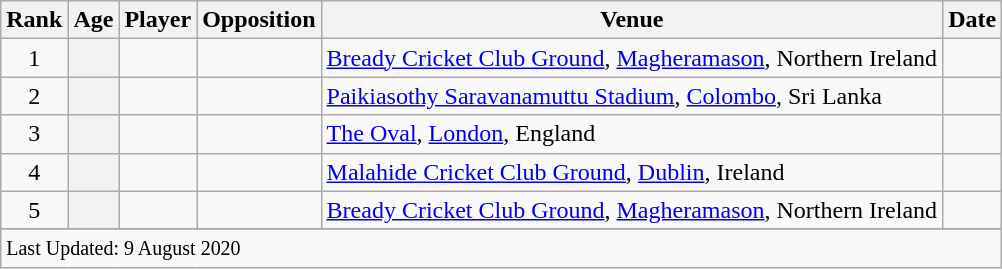<table class="wikitable plainrowheaders sortable">
<tr>
<th scope=col>Rank</th>
<th scope=col>Age</th>
<th scope=col>Player</th>
<th scope=col>Opposition</th>
<th scope=col>Venue</th>
<th scope=col>Date</th>
</tr>
<tr>
<td align=center>1</td>
<th scope=row style=text-align:center;></th>
<td></td>
<td></td>
<td><a href='#'>Bready Cricket Club Ground</a>, <a href='#'>Magheramason</a>, Northern Ireland</td>
<td></td>
</tr>
<tr>
<td align=center>2</td>
<th scope=row style=text-align:center;></th>
<td></td>
<td></td>
<td><a href='#'>Paikiasothy Saravanamuttu Stadium</a>, <a href='#'>Colombo</a>, Sri Lanka</td>
<td></td>
</tr>
<tr>
<td align=center>3</td>
<th scope=row style=text-align:center;></th>
<td></td>
<td></td>
<td><a href='#'>The Oval</a>, <a href='#'>London</a>, England</td>
<td></td>
</tr>
<tr>
<td align=center>4</td>
<th scope=row style=text-align:center;></th>
<td></td>
<td></td>
<td><a href='#'>Malahide Cricket Club Ground</a>, <a href='#'>Dublin</a>, Ireland</td>
<td></td>
</tr>
<tr>
<td align=center>5</td>
<th scope=row style=text-align:center;></th>
<td></td>
<td></td>
<td><a href='#'>Bready Cricket Club Ground</a>, <a href='#'>Magheramason</a>, Northern Ireland</td>
<td></td>
</tr>
<tr>
</tr>
<tr class=sortbottom>
<td colspan=7><small>Last Updated: 9 August 2020</small></td>
</tr>
</table>
